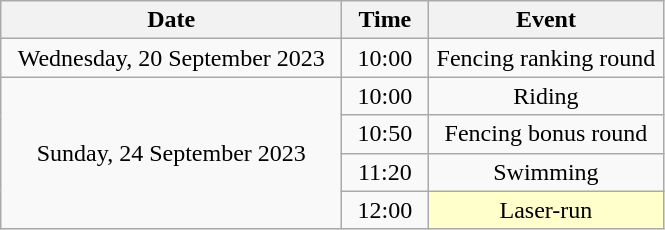<table class = "wikitable" style="text-align:center;">
<tr>
<th width=220>Date</th>
<th width=50>Time</th>
<th width=150>Event</th>
</tr>
<tr>
<td>Wednesday, 20 September 2023</td>
<td>10:00</td>
<td>Fencing ranking round</td>
</tr>
<tr>
<td rowspan=4>Sunday, 24 September 2023</td>
<td>10:00</td>
<td>Riding</td>
</tr>
<tr>
<td>10:50</td>
<td>Fencing bonus round</td>
</tr>
<tr>
<td>11:20</td>
<td>Swimming</td>
</tr>
<tr>
<td>12:00</td>
<td bgcolor=ffffcc>Laser-run</td>
</tr>
</table>
